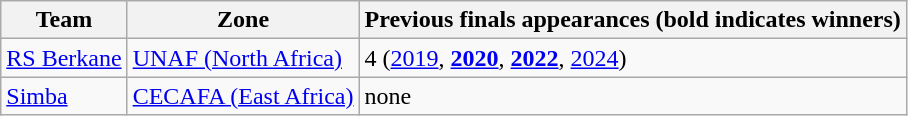<table class="wikitable">
<tr>
<th>Team</th>
<th>Zone</th>
<th>Previous finals appearances (bold indicates winners)</th>
</tr>
<tr>
<td> <a href='#'>RS Berkane</a></td>
<td><a href='#'>UNAF (North Africa)</a></td>
<td>4 (<a href='#'>2019</a>, <strong><a href='#'>2020</a></strong>, <strong><a href='#'>2022</a></strong>, <a href='#'>2024</a>)</td>
</tr>
<tr>
<td> <a href='#'>Simba</a></td>
<td><a href='#'>CECAFA (East Africa)</a></td>
<td>none</td>
</tr>
</table>
